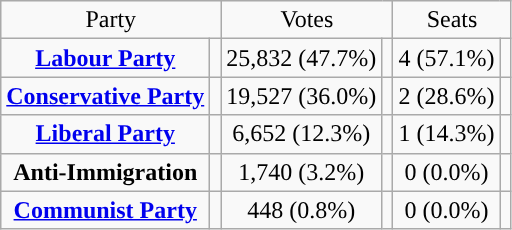<table class=wikitable style="text-align:center;">
<tr>
<td colspan=2>Party</td>
<td colspan=2>Votes</td>
<td colspan=2>Seats</td>
</tr>
<tr>
<td><strong><a href='#'>Labour Party</a></strong></td>
<td style="background:"></td>
<td>25,832 (47.7%)</td>
<td></td>
<td>4 (57.1%)</td>
<td></td>
</tr>
<tr>
<td><strong><a href='#'>Conservative Party</a></strong></td>
<td style="background:"></td>
<td>19,527 (36.0%)</td>
<td></td>
<td>2 (28.6%)</td>
<td></td>
</tr>
<tr>
<td><strong><a href='#'>Liberal Party</a></strong></td>
<td style="background:"></td>
<td>6,652 (12.3%)</td>
<td></td>
<td>1 (14.3%)</td>
<td></td>
</tr>
<tr>
<td><strong>Anti-Immigration</strong></td>
<td style="background:"></td>
<td>1,740 (3.2%)</td>
<td></td>
<td>0 (0.0%)</td>
<td></td>
</tr>
<tr>
<td><strong><a href='#'>Communist Party</a></strong></td>
<td style="background:"></td>
<td>448 (0.8%)</td>
<td></td>
<td>0 (0.0%)</td>
<td></td>
</tr>
</table>
